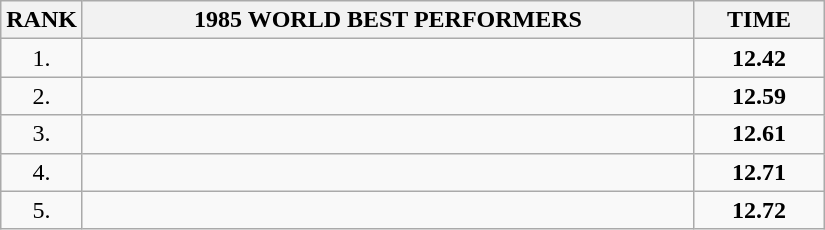<table class="wikitable sortable">
<tr>
<th>RANK</th>
<th align="center" style="width: 25em">1985 WORLD BEST PERFORMERS</th>
<th align="center" style="width: 5em">TIME</th>
</tr>
<tr>
<td align="center">1.</td>
<td></td>
<td align="center"><strong>12.42</strong></td>
</tr>
<tr>
<td align="center">2.</td>
<td></td>
<td align="center"><strong>12.59</strong></td>
</tr>
<tr>
<td align="center">3.</td>
<td></td>
<td align="center"><strong>12.61</strong></td>
</tr>
<tr>
<td align="center">4.</td>
<td></td>
<td align="center"><strong>12.71</strong></td>
</tr>
<tr>
<td align="center">5.</td>
<td></td>
<td align="center"><strong>12.72</strong></td>
</tr>
</table>
